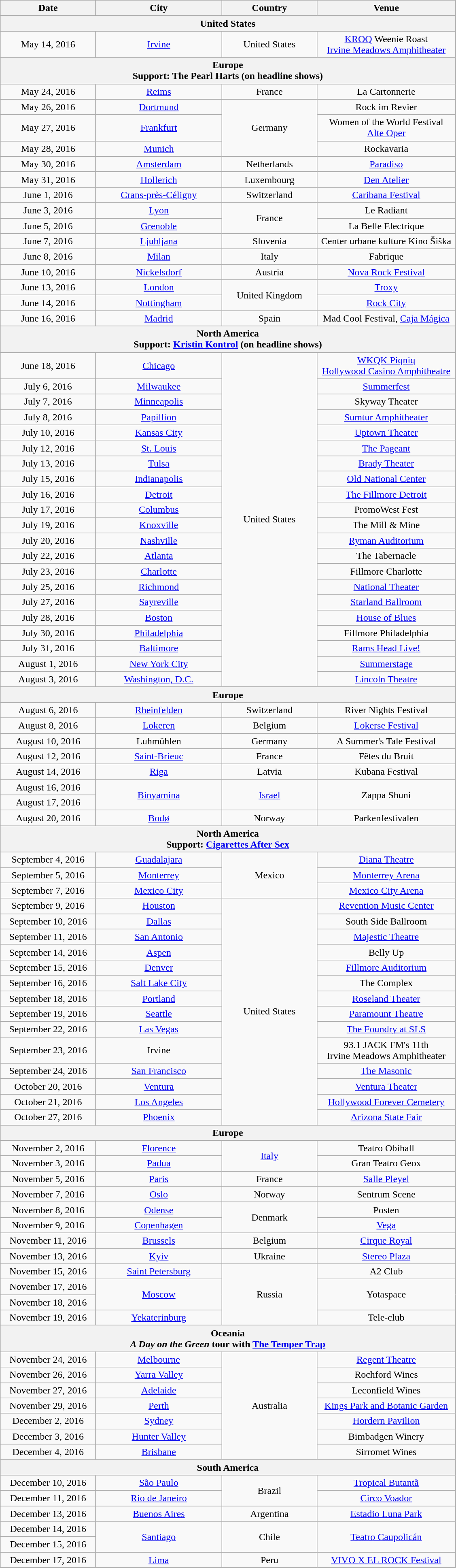<table class="wikitable" style="text-align:center;">
<tr>
<th style="width:150px;">Date</th>
<th style="width:200px;">City</th>
<th style="width:150px;">Country</th>
<th style="width:220px;">Venue</th>
</tr>
<tr>
<th colspan="4">United States</th>
</tr>
<tr>
<td>May 14, 2016</td>
<td><a href='#'>Irvine</a></td>
<td>United States</td>
<td><a href='#'>KROQ</a> Weenie Roast<br><a href='#'>Irvine Meadows Amphitheater</a></td>
</tr>
<tr>
<th colspan="4">Europe<br>Support: The Pearl Harts (on headline shows)</th>
</tr>
<tr>
<td>May 24, 2016</td>
<td><a href='#'>Reims</a></td>
<td>France</td>
<td>La Cartonnerie</td>
</tr>
<tr>
<td>May 26, 2016</td>
<td><a href='#'>Dortmund</a></td>
<td rowspan="3">Germany</td>
<td>Rock im Revier</td>
</tr>
<tr>
<td>May 27, 2016</td>
<td><a href='#'>Frankfurt</a></td>
<td>Women of the World Festival <br><a href='#'>Alte Oper</a></td>
</tr>
<tr>
<td>May 28, 2016</td>
<td><a href='#'>Munich</a></td>
<td>Rockavaria</td>
</tr>
<tr>
<td>May 30, 2016</td>
<td><a href='#'>Amsterdam</a></td>
<td>Netherlands</td>
<td><a href='#'>Paradiso</a></td>
</tr>
<tr>
<td>May 31, 2016</td>
<td><a href='#'>Hollerich</a></td>
<td>Luxembourg</td>
<td><a href='#'>Den Atelier</a></td>
</tr>
<tr>
<td>June 1, 2016</td>
<td><a href='#'>Crans-près-Céligny</a></td>
<td>Switzerland</td>
<td><a href='#'>Caribana Festival</a></td>
</tr>
<tr>
<td>June 3, 2016</td>
<td><a href='#'>Lyon</a></td>
<td rowspan="2">France</td>
<td>Le Radiant</td>
</tr>
<tr>
<td>June 5, 2016</td>
<td><a href='#'>Grenoble</a></td>
<td>La Belle Electrique</td>
</tr>
<tr>
<td>June 7, 2016</td>
<td><a href='#'>Ljubljana</a></td>
<td>Slovenia</td>
<td>Center urbane kulture Kino Šiška</td>
</tr>
<tr>
<td>June 8, 2016</td>
<td><a href='#'>Milan</a></td>
<td>Italy</td>
<td>Fabrique</td>
</tr>
<tr>
<td>June 10, 2016</td>
<td><a href='#'>Nickelsdorf</a></td>
<td>Austria</td>
<td><a href='#'>Nova Rock Festival</a></td>
</tr>
<tr>
<td>June 13, 2016</td>
<td><a href='#'>London</a></td>
<td rowspan="2">United Kingdom</td>
<td><a href='#'>Troxy</a></td>
</tr>
<tr>
<td>June 14, 2016</td>
<td><a href='#'>Nottingham</a></td>
<td><a href='#'>Rock City</a></td>
</tr>
<tr>
<td>June 16, 2016</td>
<td><a href='#'>Madrid</a></td>
<td>Spain</td>
<td>Mad Cool Festival, <a href='#'>Caja Mágica</a></td>
</tr>
<tr>
<th colspan="4">North America<br>Support: <a href='#'>Kristin Kontrol</a> (on headline shows)</th>
</tr>
<tr>
<td>June 18, 2016</td>
<td><a href='#'>Chicago</a></td>
<td rowspan="21">United States</td>
<td><a href='#'>WKQK Piqniq</a><br><a href='#'>Hollywood Casino Amphitheatre</a></td>
</tr>
<tr>
<td>July 6, 2016</td>
<td><a href='#'>Milwaukee</a></td>
<td><a href='#'>Summerfest</a></td>
</tr>
<tr>
<td>July 7, 2016</td>
<td><a href='#'>Minneapolis</a></td>
<td>Skyway Theater</td>
</tr>
<tr>
<td>July 8, 2016</td>
<td><a href='#'>Papillion</a></td>
<td><a href='#'>Sumtur Amphitheater</a></td>
</tr>
<tr>
<td>July 10, 2016</td>
<td><a href='#'>Kansas City</a></td>
<td><a href='#'>Uptown Theater</a></td>
</tr>
<tr>
<td>July 12, 2016</td>
<td><a href='#'>St. Louis</a></td>
<td><a href='#'>The Pageant</a></td>
</tr>
<tr>
<td>July 13, 2016</td>
<td><a href='#'>Tulsa</a></td>
<td><a href='#'>Brady Theater</a></td>
</tr>
<tr>
<td>July 15, 2016</td>
<td><a href='#'>Indianapolis</a></td>
<td><a href='#'>Old National Center</a></td>
</tr>
<tr>
<td>July 16, 2016</td>
<td><a href='#'>Detroit</a></td>
<td><a href='#'>The Fillmore Detroit</a></td>
</tr>
<tr>
<td>July 17, 2016</td>
<td><a href='#'>Columbus</a></td>
<td>PromoWest Fest</td>
</tr>
<tr>
<td>July 19, 2016</td>
<td><a href='#'>Knoxville</a></td>
<td>The Mill & Mine</td>
</tr>
<tr>
<td>July 20, 2016</td>
<td><a href='#'>Nashville</a></td>
<td><a href='#'>Ryman Auditorium</a></td>
</tr>
<tr>
<td>July 22, 2016</td>
<td><a href='#'>Atlanta</a></td>
<td>The Tabernacle</td>
</tr>
<tr>
<td>July 23, 2016</td>
<td><a href='#'>Charlotte</a></td>
<td>Fillmore Charlotte</td>
</tr>
<tr>
<td>July 25, 2016</td>
<td><a href='#'>Richmond</a></td>
<td><a href='#'>National Theater</a></td>
</tr>
<tr>
<td>July 27, 2016</td>
<td><a href='#'>Sayreville</a></td>
<td><a href='#'>Starland Ballroom</a></td>
</tr>
<tr>
<td>July 28, 2016</td>
<td><a href='#'>Boston</a></td>
<td><a href='#'>House of Blues</a></td>
</tr>
<tr>
<td>July 30, 2016</td>
<td><a href='#'>Philadelphia</a></td>
<td>Fillmore Philadelphia</td>
</tr>
<tr>
<td>July 31, 2016</td>
<td><a href='#'>Baltimore</a></td>
<td><a href='#'>Rams Head Live!</a></td>
</tr>
<tr>
<td>August 1, 2016</td>
<td><a href='#'>New York City</a></td>
<td><a href='#'>Summerstage</a></td>
</tr>
<tr>
<td>August 3, 2016</td>
<td><a href='#'>Washington, D.C.</a></td>
<td><a href='#'>Lincoln Theatre</a></td>
</tr>
<tr>
<th colspan="4">Europe</th>
</tr>
<tr>
<td>August 6, 2016</td>
<td><a href='#'>Rheinfelden</a></td>
<td>Switzerland</td>
<td>River Nights Festival</td>
</tr>
<tr>
<td>August 8, 2016</td>
<td><a href='#'>Lokeren</a></td>
<td>Belgium</td>
<td><a href='#'>Lokerse Festival</a></td>
</tr>
<tr>
<td>August 10, 2016</td>
<td>Luhmühlen</td>
<td>Germany</td>
<td>A Summer's Tale Festival</td>
</tr>
<tr>
<td>August 12, 2016</td>
<td><a href='#'>Saint-Brieuc</a></td>
<td>France</td>
<td>Fêtes du Bruit</td>
</tr>
<tr>
<td>August 14, 2016</td>
<td><a href='#'>Riga</a></td>
<td>Latvia</td>
<td>Kubana Festival</td>
</tr>
<tr>
<td>August 16, 2016</td>
<td rowspan="2"><a href='#'>Binyamina</a></td>
<td rowspan="2"><a href='#'>Israel</a></td>
<td rowspan="2">Zappa Shuni</td>
</tr>
<tr>
<td>August 17, 2016</td>
</tr>
<tr>
<td>August 20, 2016</td>
<td><a href='#'>Bodø</a></td>
<td>Norway</td>
<td>Parkenfestivalen</td>
</tr>
<tr>
<th colspan="4">North America<br>Support: <a href='#'>Cigarettes After Sex</a></th>
</tr>
<tr>
<td>September 4, 2016</td>
<td><a href='#'>Guadalajara</a></td>
<td rowspan="3">Mexico</td>
<td><a href='#'>Diana Theatre</a></td>
</tr>
<tr>
<td>September 5, 2016</td>
<td><a href='#'>Monterrey</a></td>
<td><a href='#'>Monterrey Arena</a></td>
</tr>
<tr>
<td>September 7, 2016</td>
<td><a href='#'>Mexico City</a></td>
<td><a href='#'>Mexico City Arena</a></td>
</tr>
<tr>
<td>September 9, 2016</td>
<td><a href='#'>Houston</a></td>
<td rowspan="14">United States</td>
<td><a href='#'>Revention Music Center</a></td>
</tr>
<tr>
<td>September 10, 2016</td>
<td><a href='#'>Dallas</a></td>
<td>South Side Ballroom</td>
</tr>
<tr>
<td>September 11, 2016</td>
<td><a href='#'>San Antonio</a></td>
<td><a href='#'>Majestic Theatre</a></td>
</tr>
<tr>
<td>September 14, 2016</td>
<td><a href='#'>Aspen</a></td>
<td>Belly Up</td>
</tr>
<tr>
<td>September 15, 2016</td>
<td><a href='#'>Denver</a></td>
<td><a href='#'>Fillmore Auditorium</a></td>
</tr>
<tr>
<td>September 16, 2016</td>
<td><a href='#'>Salt Lake City</a></td>
<td>The Complex</td>
</tr>
<tr>
<td>September 18, 2016</td>
<td><a href='#'>Portland</a></td>
<td><a href='#'>Roseland Theater</a></td>
</tr>
<tr>
<td>September 19, 2016</td>
<td><a href='#'>Seattle</a></td>
<td><a href='#'>Paramount Theatre</a></td>
</tr>
<tr>
<td>September 22, 2016</td>
<td><a href='#'>Las Vegas</a></td>
<td><a href='#'>The Foundry at SLS</a></td>
</tr>
<tr>
<td>September 23, 2016</td>
<td>Irvine</td>
<td>93.1 JACK FM's 11th<br>Irvine Meadows Amphitheater</td>
</tr>
<tr>
<td>September 24, 2016</td>
<td><a href='#'>San Francisco</a></td>
<td><a href='#'>The Masonic</a></td>
</tr>
<tr>
<td>October 20, 2016</td>
<td><a href='#'>Ventura</a></td>
<td><a href='#'>Ventura Theater</a></td>
</tr>
<tr>
<td>October 21, 2016</td>
<td><a href='#'>Los Angeles</a></td>
<td><a href='#'>Hollywood Forever Cemetery</a></td>
</tr>
<tr>
<td>October 27, 2016</td>
<td><a href='#'>Phoenix</a></td>
<td><a href='#'>Arizona State Fair</a></td>
</tr>
<tr>
<th colspan="4">Europe</th>
</tr>
<tr>
<td>November 2, 2016</td>
<td><a href='#'>Florence</a></td>
<td rowspan="2"><a href='#'>Italy</a></td>
<td>Teatro Obihall</td>
</tr>
<tr>
<td>November 3, 2016</td>
<td><a href='#'>Padua</a></td>
<td>Gran Teatro Geox</td>
</tr>
<tr>
<td>November 5, 2016</td>
<td><a href='#'>Paris</a></td>
<td>France</td>
<td><a href='#'>Salle Pleyel</a></td>
</tr>
<tr>
<td>November 7, 2016</td>
<td><a href='#'>Oslo</a></td>
<td>Norway</td>
<td>Sentrum Scene</td>
</tr>
<tr>
<td>November 8, 2016</td>
<td><a href='#'>Odense</a></td>
<td rowspan="2">Denmark</td>
<td>Posten</td>
</tr>
<tr>
<td>November 9, 2016</td>
<td><a href='#'>Copenhagen</a></td>
<td><a href='#'>Vega</a></td>
</tr>
<tr>
<td>November 11, 2016</td>
<td><a href='#'>Brussels</a></td>
<td>Belgium</td>
<td><a href='#'>Cirque Royal</a></td>
</tr>
<tr>
<td>November 13, 2016</td>
<td><a href='#'>Kyiv</a></td>
<td>Ukraine</td>
<td><a href='#'>Stereo Plaza</a></td>
</tr>
<tr>
<td>November 15, 2016</td>
<td><a href='#'>Saint Petersburg</a></td>
<td rowspan="4">Russia</td>
<td>A2 Club</td>
</tr>
<tr>
<td>November 17, 2016</td>
<td rowspan="2"><a href='#'>Moscow</a></td>
<td rowspan="2">Yotaspace</td>
</tr>
<tr>
<td>November 18, 2016</td>
</tr>
<tr>
<td>November 19, 2016</td>
<td><a href='#'>Yekaterinburg</a></td>
<td>Tele-club</td>
</tr>
<tr>
<th colspan="4">Oceania<br><em>A Day on the Green</em> tour with <a href='#'>The Temper Trap</a></th>
</tr>
<tr>
<td>November 24, 2016</td>
<td><a href='#'>Melbourne</a></td>
<td rowspan="7">Australia</td>
<td><a href='#'>Regent Theatre</a></td>
</tr>
<tr>
<td>November 26, 2016</td>
<td><a href='#'>Yarra Valley</a></td>
<td>Rochford Wines</td>
</tr>
<tr>
<td>November 27, 2016</td>
<td><a href='#'>Adelaide</a></td>
<td>Leconfield Wines</td>
</tr>
<tr>
<td>November 29, 2016</td>
<td><a href='#'>Perth</a></td>
<td><a href='#'>Kings Park and Botanic Garden</a></td>
</tr>
<tr>
<td>December 2, 2016</td>
<td><a href='#'>Sydney</a></td>
<td><a href='#'>Hordern Pavilion</a></td>
</tr>
<tr>
<td>December 3, 2016</td>
<td><a href='#'>Hunter Valley</a></td>
<td>Bimbadgen Winery</td>
</tr>
<tr>
<td>December 4, 2016</td>
<td><a href='#'>Brisbane</a></td>
<td>Sirromet Wines</td>
</tr>
<tr>
<th colspan="4">South America</th>
</tr>
<tr>
<td>December 10, 2016</td>
<td><a href='#'>São Paulo</a></td>
<td rowspan="2">Brazil</td>
<td><a href='#'>Tropical Butantã</a></td>
</tr>
<tr>
<td>December 11, 2016</td>
<td><a href='#'>Rio de Janeiro</a></td>
<td><a href='#'>Circo Voador</a></td>
</tr>
<tr>
<td>December 13, 2016</td>
<td><a href='#'>Buenos Aires</a></td>
<td>Argentina</td>
<td><a href='#'>Estadio Luna Park</a></td>
</tr>
<tr>
<td>December 14, 2016</td>
<td rowspan="2"><a href='#'>Santiago</a></td>
<td rowspan="2">Chile</td>
<td rowspan="2"><a href='#'>Teatro Caupolicán</a></td>
</tr>
<tr>
<td>December 15, 2016</td>
</tr>
<tr>
<td>December 17, 2016</td>
<td><a href='#'>Lima</a></td>
<td>Peru</td>
<td><a href='#'>VIVO X EL ROCK Festival</a></td>
</tr>
</table>
